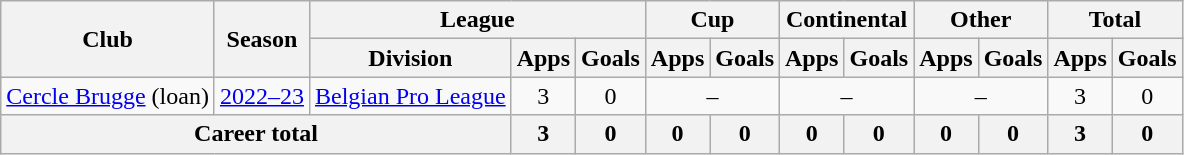<table class="wikitable" style="text-align: center">
<tr>
<th rowspan="2">Club</th>
<th rowspan="2">Season</th>
<th colspan="3">League</th>
<th colspan="2">Cup</th>
<th colspan="2">Continental</th>
<th colspan="2">Other</th>
<th colspan="2">Total</th>
</tr>
<tr>
<th>Division</th>
<th>Apps</th>
<th>Goals</th>
<th>Apps</th>
<th>Goals</th>
<th>Apps</th>
<th>Goals</th>
<th>Apps</th>
<th>Goals</th>
<th>Apps</th>
<th>Goals</th>
</tr>
<tr>
<td><a href='#'>Cercle Brugge</a> (loan)</td>
<td><a href='#'>2022–23</a></td>
<td><a href='#'>Belgian Pro League</a></td>
<td>3</td>
<td>0</td>
<td colspan=2>–</td>
<td colspan=2>–</td>
<td colspan=2>–</td>
<td>3</td>
<td>0</td>
</tr>
<tr>
<th colspan=3>Career total</th>
<th>3</th>
<th>0</th>
<th>0</th>
<th>0</th>
<th>0</th>
<th>0</th>
<th>0</th>
<th>0</th>
<th>3</th>
<th>0</th>
</tr>
</table>
